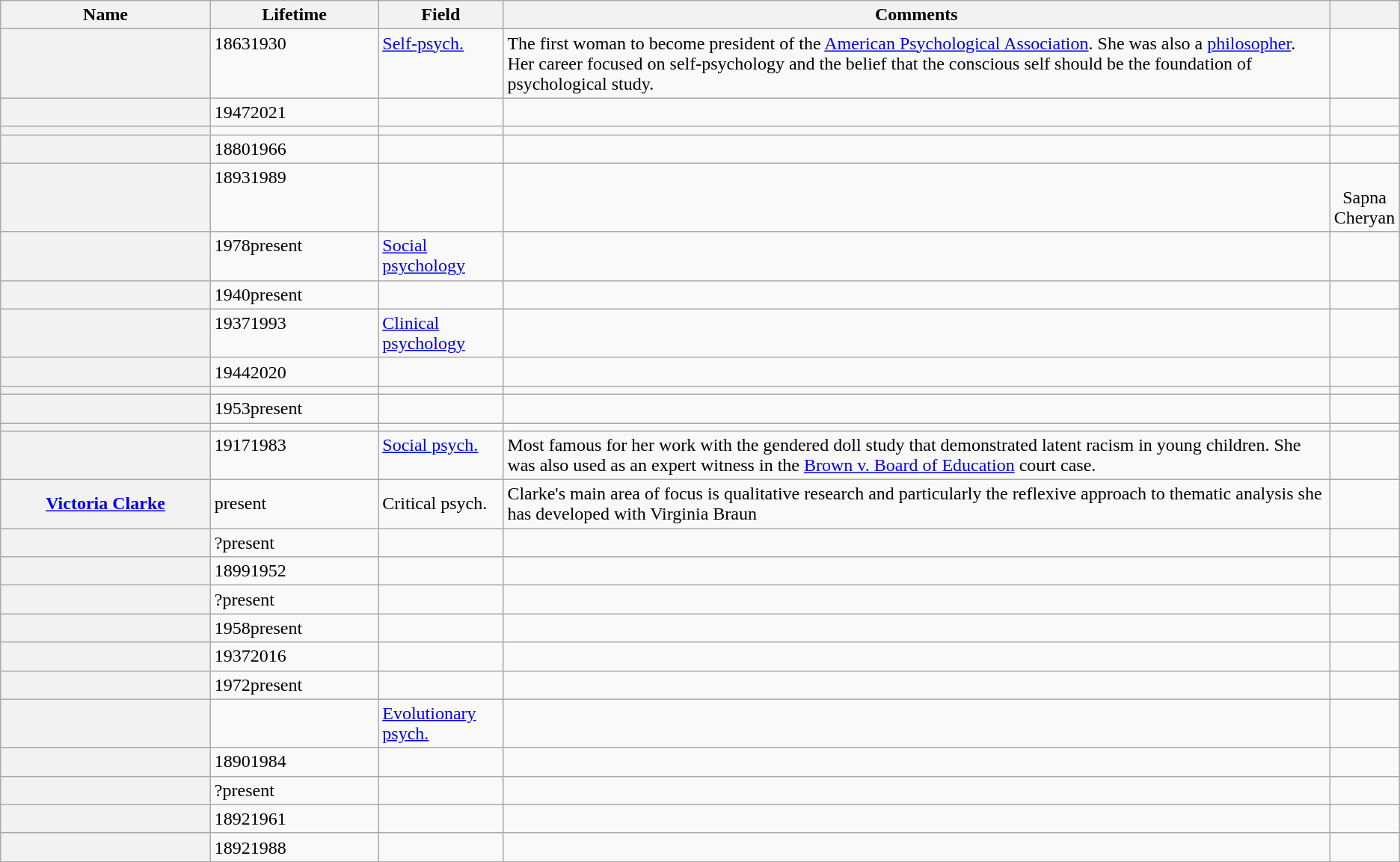<table class="sortable wikitable plainrowheaders">
<tr>
<th width="15%" scope="col">Name</th>
<th width="12%" scope="col">Lifetime</th>
<th>Field</th>
<th>Comments</th>
<th class="unsortable" width="5%" scope="col"></th>
</tr>
<tr style="vertical-align: top;">
<th scope="row"></th>
<td>18631930</td>
<td><a href='#'>Self-psych.</a></td>
<td>The first woman to become president of the <a href='#'>American Psychological Association</a>. She was also a <a href='#'>philosopher</a>. Her career focused on self-psychology and the belief that the conscious self should be the foundation of psychological study.</td>
<td align="center"></td>
</tr>
<tr style="vertical-align: top;">
<th scope="row"></th>
<td>19472021</td>
<td></td>
<td></td>
<td align="center"></td>
</tr>
<tr style="vertical-align: top;">
<th scope="row"></th>
<td></td>
<td></td>
<td></td>
<td align="center"></td>
</tr>
<tr style="vertical-align: top;">
<th scope="row"></th>
<td>18801966</td>
<td></td>
<td></td>
<td align="center"></td>
</tr>
<tr style="vertical-align: top;">
<th scope="row"></th>
<td>18931989</td>
<td></td>
<td></td>
<td align="center"><br>Sapna Cheryan</td>
</tr>
<tr style="vertical-align: top;">
<th scope="row"></th>
<td>1978present</td>
<td><a href='#'>Social psychology</a></td>
<td></td>
<td align="center"></td>
</tr>
<tr style="vertical-align: top;">
<th scope="row"></th>
<td>1940present</td>
<td></td>
<td></td>
<td align="center"></td>
</tr>
<tr style="vertical-align: top;">
<th scope="row"></th>
<td>19371993</td>
<td><a href='#'>Clinical psychology</a></td>
<td></td>
<td align="center"></td>
</tr>
<tr style="vertical-align: top;">
<th scope="row"></th>
<td>19442020</td>
<td></td>
<td></td>
<td align="center"></td>
</tr>
<tr style="vertical-align: top;">
<th scope="row"></th>
<td></td>
<td></td>
<td></td>
<td align="center"></td>
</tr>
<tr style="vertical-align: top;">
<th scope="row"></th>
<td>1953present</td>
<td></td>
<td></td>
<td align="center"></td>
</tr>
<tr style="vertical-align: top;">
<th scope="row"></th>
<td></td>
<td></td>
<td></td>
<td align="center"></td>
</tr>
<tr style="vertical-align: top;">
<th scope="row"></th>
<td>19171983</td>
<td><a href='#'>Social psych.</a></td>
<td>Most famous for her work with the gendered doll study that demonstrated latent racism in young children. She was also used as an expert witness in the <a href='#'>Brown v. Board of Education</a> court case.</td>
<td align="center"></td>
</tr>
<tr>
<th><a href='#'>Victoria Clarke</a></th>
<td>present</td>
<td>Critical psych.</td>
<td>Clarke's main area of focus is qualitative research and particularly the reflexive approach to thematic analysis she has developed with Virginia Braun</td>
<td></td>
</tr>
<tr style="vertical-align: top;">
<th scope="row"></th>
<td>?present</td>
<td></td>
<td></td>
<td align="center"></td>
</tr>
<tr style="vertical-align: top;">
<th scope="row"></th>
<td>18991952</td>
<td></td>
<td></td>
<td align="center"></td>
</tr>
<tr style="vertical-align: top;">
<th scope="row"></th>
<td>?present</td>
<td></td>
<td></td>
<td align="center"></td>
</tr>
<tr style="vertical-align: top;">
<th scope="row"></th>
<td>1958present</td>
<td></td>
<td></td>
<td align="center"></td>
</tr>
<tr style="vertical-align: top;">
<th scope="row"></th>
<td>19372016</td>
<td></td>
<td></td>
<td align="center"></td>
</tr>
<tr style="vertical-align: top;">
<th scope="row"></th>
<td>1972present</td>
<td></td>
<td></td>
<td align="center"></td>
</tr>
<tr style="vertical-align: top;">
<th scope="row"></th>
<td></td>
<td><a href='#'>Evolutionary psych.</a></td>
<td></td>
<td align="center"></td>
</tr>
<tr style="vertical-align: top;">
<th scope="row"></th>
<td>18901984</td>
<td></td>
<td></td>
<td align="center"></td>
</tr>
<tr style="vertical-align: top;">
<th scope="row"></th>
<td>?present</td>
<td></td>
<td></td>
<td align="center"></td>
</tr>
<tr style="vertical-align: top;">
<th scope="row"></th>
<td>18921961</td>
<td></td>
<td></td>
<td align="center"></td>
</tr>
<tr style="vertical-align: top;">
<th scope="row"></th>
<td>18921988</td>
<td></td>
<td></td>
<td align="center"></td>
</tr>
</table>
